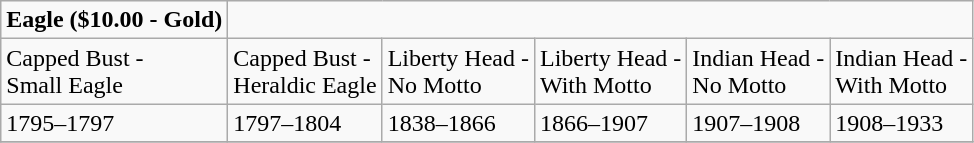<table class="wikitable">
<tr>
<td><strong>Eagle ($10.00 - Gold)</strong></td>
</tr>
<tr>
<td>Capped Bust -<br>Small Eagle</td>
<td>Capped Bust -<br>Heraldic Eagle</td>
<td>Liberty Head -<br>No Motto</td>
<td>Liberty Head -<br>With Motto</td>
<td>Indian Head -<br>No Motto</td>
<td>Indian Head -<br>With Motto</td>
</tr>
<tr>
<td>1795–1797</td>
<td>1797–1804</td>
<td>1838–1866</td>
<td>1866–1907</td>
<td>1907–1908</td>
<td>1908–1933</td>
</tr>
<tr>
</tr>
</table>
